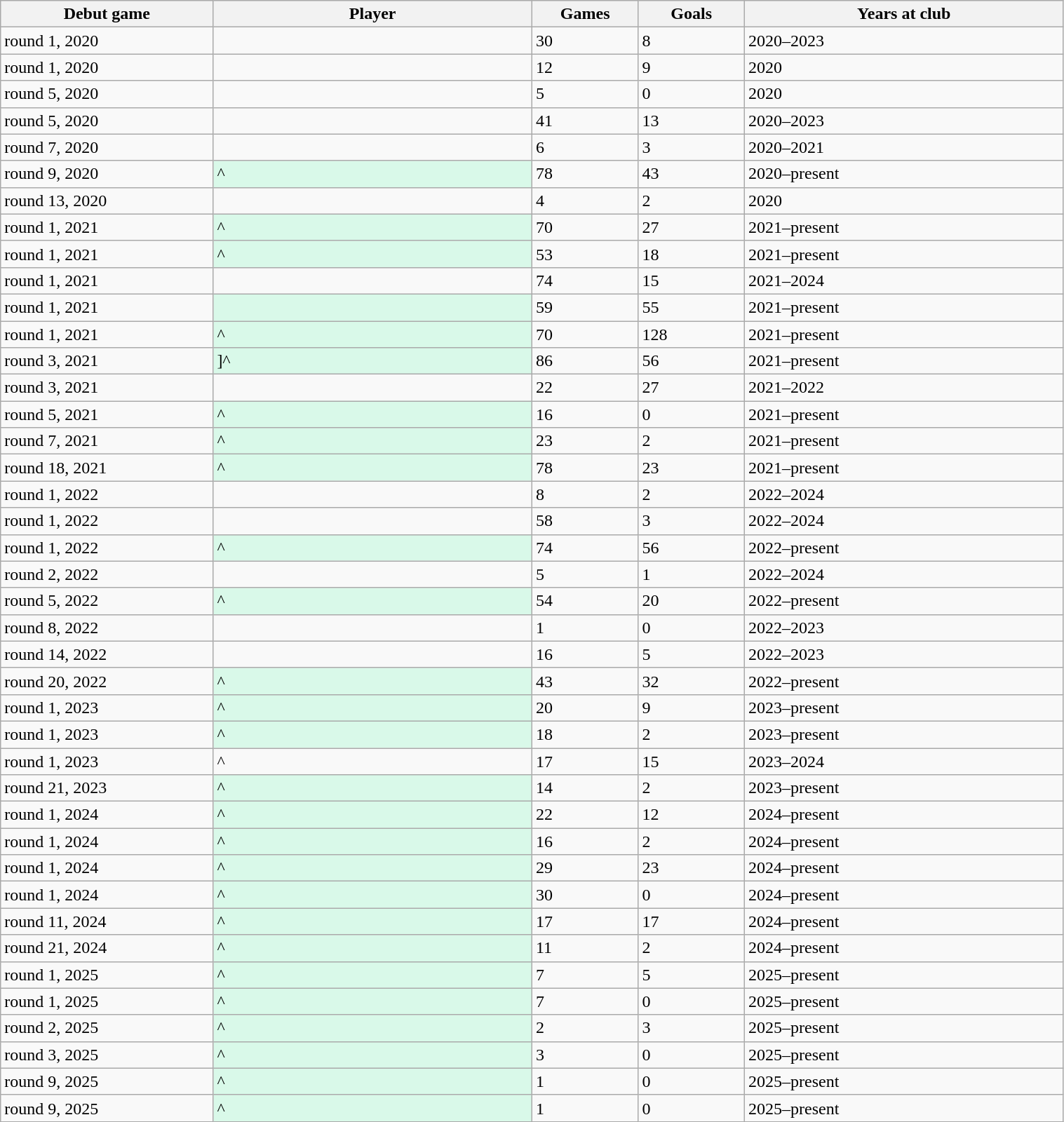<table class="wikitable sortable" style="width:80%;">
<tr>
<th style="width=20%">Debut game</th>
<th style="width:30%">Player</th>
<th style="width:10%">Games</th>
<th style="width:10%">Goals</th>
<th style="width:30%">Years at club</th>
</tr>
<tr>
<td>round 1, 2020</td>
<td></td>
<td>30</td>
<td>8</td>
<td>2020–2023</td>
</tr>
<tr>
<td>round 1, 2020</td>
<td></td>
<td>12</td>
<td>9</td>
<td>2020</td>
</tr>
<tr>
<td>round 5, 2020</td>
<td></td>
<td>5</td>
<td>0</td>
<td>2020</td>
</tr>
<tr>
<td>round 5, 2020</td>
<td></td>
<td>41</td>
<td>13</td>
<td>2020–2023</td>
</tr>
<tr>
<td>round 7, 2020</td>
<td></td>
<td>6</td>
<td>3</td>
<td>2020–2021</td>
</tr>
<tr>
<td>round 9, 2020</td>
<td style="background:#d9f9e9;">^</td>
<td>78</td>
<td>43</td>
<td>2020–present</td>
</tr>
<tr>
<td>round 13, 2020</td>
<td></td>
<td>4</td>
<td>2</td>
<td>2020</td>
</tr>
<tr>
<td>round 1, 2021</td>
<td style="background:#d9f9e9;">^</td>
<td>70</td>
<td>27</td>
<td>2021–present</td>
</tr>
<tr>
<td>round 1, 2021</td>
<td style="background:#d9f9e9;">^</td>
<td>53</td>
<td>18</td>
<td>2021–present</td>
</tr>
<tr>
<td>round 1, 2021</td>
<td></td>
<td>74</td>
<td>15</td>
<td>2021–2024</td>
</tr>
<tr>
<td>round 1, 2021</td>
<td style="background:#d9f9e9;"></td>
<td>59</td>
<td>55</td>
<td>2021–present</td>
</tr>
<tr>
<td>round 1, 2021</td>
<td style="background:#d9f9e9;">^</td>
<td>70</td>
<td>128</td>
<td>2021–present</td>
</tr>
<tr>
<td>round 3, 2021</td>
<td style="background:#d9f9e9;">]^</td>
<td>86</td>
<td>56</td>
<td>2021–present</td>
</tr>
<tr>
<td>round 3, 2021</td>
<td></td>
<td>22</td>
<td>27</td>
<td>2021–2022</td>
</tr>
<tr>
<td>round 5, 2021</td>
<td style="background:#d9f9e9;">^</td>
<td>16</td>
<td>0</td>
<td>2021–present</td>
</tr>
<tr>
<td>round 7, 2021</td>
<td style="background:#d9f9e9;">^</td>
<td>23</td>
<td>2</td>
<td>2021–present</td>
</tr>
<tr>
<td>round 18, 2021</td>
<td style="background:#d9f9e9;">^</td>
<td>78</td>
<td>23</td>
<td>2021–present</td>
</tr>
<tr>
<td>round 1, 2022</td>
<td></td>
<td>8</td>
<td>2</td>
<td>2022–2024</td>
</tr>
<tr>
<td>round 1, 2022</td>
<td></td>
<td>58</td>
<td>3</td>
<td>2022–2024</td>
</tr>
<tr>
<td>round 1, 2022</td>
<td style="background:#d9f9e9;">^</td>
<td>74</td>
<td>56</td>
<td>2022–present</td>
</tr>
<tr>
<td>round 2, 2022</td>
<td></td>
<td>5</td>
<td>1</td>
<td>2022–2024</td>
</tr>
<tr>
<td>round 5, 2022</td>
<td style="background:#d9f9e9;">^</td>
<td>54</td>
<td>20</td>
<td>2022–present</td>
</tr>
<tr>
<td>round 8, 2022</td>
<td></td>
<td>1</td>
<td>0</td>
<td>2022–2023</td>
</tr>
<tr>
<td>round 14, 2022</td>
<td></td>
<td>16</td>
<td>5</td>
<td>2022–2023</td>
</tr>
<tr>
<td>round 20, 2022</td>
<td style="background:#d9f9e9;">^</td>
<td>43</td>
<td>32</td>
<td>2022–present</td>
</tr>
<tr>
<td>round 1, 2023</td>
<td style="background:#d9f9e9;">^</td>
<td>20</td>
<td>9</td>
<td>2023–present</td>
</tr>
<tr>
<td>round 1, 2023</td>
<td style="background:#d9f9e9;">^</td>
<td>18</td>
<td>2</td>
<td>2023–present</td>
</tr>
<tr>
<td>round 1, 2023</td>
<td>^</td>
<td>17</td>
<td>15</td>
<td>2023–2024</td>
</tr>
<tr>
<td>round 21, 2023</td>
<td style="background:#d9f9e9;">^</td>
<td>14</td>
<td>2</td>
<td>2023–present</td>
</tr>
<tr>
<td>round 1, 2024</td>
<td style="background:#d9f9e9;">^</td>
<td>22</td>
<td>12</td>
<td>2024–present</td>
</tr>
<tr>
<td>round 1, 2024</td>
<td style="background:#d9f9e9;">^</td>
<td>16</td>
<td>2</td>
<td>2024–present</td>
</tr>
<tr>
<td>round 1, 2024</td>
<td style="background:#d9f9e9;">^</td>
<td>29</td>
<td>23</td>
<td>2024–present</td>
</tr>
<tr>
<td>round 1, 2024</td>
<td style="background:#d9f9e9;">^</td>
<td>30</td>
<td>0</td>
<td>2024–present</td>
</tr>
<tr>
<td>round 11, 2024</td>
<td style="background:#d9f9e9;">^</td>
<td>17</td>
<td>17</td>
<td>2024–present</td>
</tr>
<tr>
<td>round 21, 2024</td>
<td style="background:#d9f9e9;">^</td>
<td>11</td>
<td>2</td>
<td>2024–present</td>
</tr>
<tr>
<td>round 1, 2025</td>
<td style="background:#d9f9e9;">^</td>
<td>7</td>
<td>5</td>
<td>2025–present</td>
</tr>
<tr>
<td>round 1, 2025</td>
<td style="background:#d9f9e9;">^</td>
<td>7</td>
<td>0</td>
<td>2025–present</td>
</tr>
<tr>
<td>round 2, 2025</td>
<td style="background:#d9f9e9;">^</td>
<td>2</td>
<td>3</td>
<td>2025–present</td>
</tr>
<tr>
<td>round 3, 2025</td>
<td style="background:#d9f9e9;">^</td>
<td>3</td>
<td>0</td>
<td>2025–present</td>
</tr>
<tr>
<td>round 9, 2025</td>
<td style="background:#d9f9e9;">^</td>
<td>1</td>
<td>0</td>
<td>2025–present</td>
</tr>
<tr>
<td>round 9, 2025</td>
<td style="background:#d9f9e9;">^</td>
<td>1</td>
<td>0</td>
<td>2025–present</td>
</tr>
</table>
